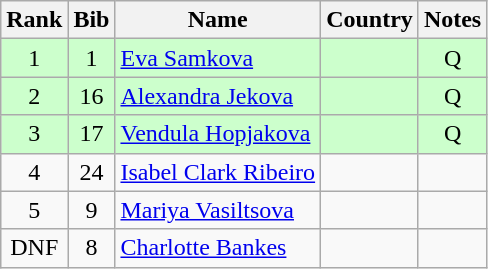<table class="wikitable" style="text-align:center;">
<tr>
<th>Rank</th>
<th>Bib</th>
<th>Name</th>
<th>Country</th>
<th>Notes</th>
</tr>
<tr bgcolor="#ccffcc">
<td>1</td>
<td>1</td>
<td align=left><a href='#'>Eva Samkova</a></td>
<td align=left></td>
<td>Q</td>
</tr>
<tr bgcolor="#ccffcc">
<td>2</td>
<td>16</td>
<td align=left><a href='#'>Alexandra Jekova</a></td>
<td align=left></td>
<td>Q</td>
</tr>
<tr bgcolor="#ccffcc">
<td>3</td>
<td>17</td>
<td align=left><a href='#'>Vendula Hopjakova</a></td>
<td align=left></td>
<td>Q</td>
</tr>
<tr>
<td>4</td>
<td>24</td>
<td align=left><a href='#'>Isabel Clark Ribeiro</a></td>
<td align=left></td>
<td></td>
</tr>
<tr>
<td>5</td>
<td>9</td>
<td align=left><a href='#'>Mariya Vasiltsova</a></td>
<td align=left></td>
<td></td>
</tr>
<tr>
<td>DNF</td>
<td>8</td>
<td align=left><a href='#'>Charlotte Bankes</a></td>
<td align=left></td>
<td></td>
</tr>
</table>
